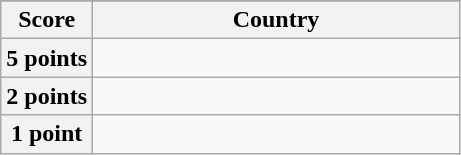<table class="wikitable">
<tr>
</tr>
<tr>
<th scope="col" width="20%">Score</th>
<th scope="col">Country</th>
</tr>
<tr>
<th scope="row">5 points</th>
<td></td>
</tr>
<tr>
<th scope="row">2 points</th>
<td></td>
</tr>
<tr>
<th scope="row">1 point</th>
<td></td>
</tr>
</table>
